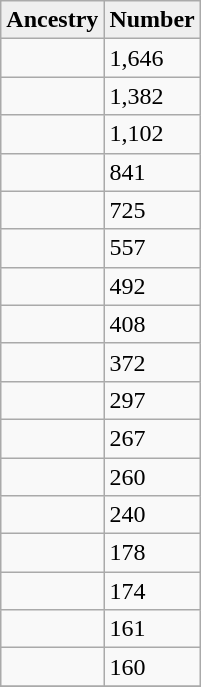<table style="float: right;" class="wikitable">
<tr>
<th style="background:#efefef;">Ancestry</th>
<th style="background:#efefef;">Number</th>
</tr>
<tr>
<td></td>
<td>1,646</td>
</tr>
<tr>
<td></td>
<td>1,382</td>
</tr>
<tr>
<td></td>
<td>1,102</td>
</tr>
<tr>
<td></td>
<td>841</td>
</tr>
<tr>
<td></td>
<td>725</td>
</tr>
<tr>
<td></td>
<td>557</td>
</tr>
<tr>
<td></td>
<td>492</td>
</tr>
<tr>
<td></td>
<td>408</td>
</tr>
<tr>
<td></td>
<td>372</td>
</tr>
<tr>
<td></td>
<td>297</td>
</tr>
<tr>
<td></td>
<td>267</td>
</tr>
<tr>
<td></td>
<td>260</td>
</tr>
<tr>
<td></td>
<td>240</td>
</tr>
<tr>
<td></td>
<td>178</td>
</tr>
<tr>
<td></td>
<td>174</td>
</tr>
<tr>
<td></td>
<td>161</td>
</tr>
<tr>
<td></td>
<td>160</td>
</tr>
<tr>
</tr>
</table>
